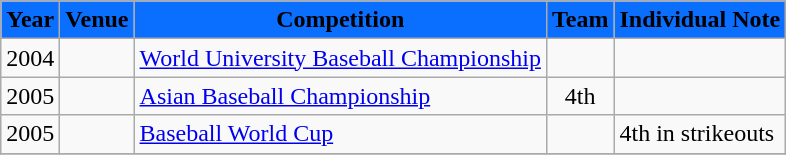<table class="wikitable">
<tr>
<th style="background:#0A6EFF"><span>Year</span></th>
<th style="background:#0A6EFF"><span>Venue</span></th>
<th style="background:#0A6EFF"><span>Competition</span></th>
<th style="background:#0A6EFF"><span>Team</span></th>
<th style="background:#0A6EFF"><span>Individual Note</span></th>
</tr>
<tr>
<td>2004</td>
<td></td>
<td><a href='#'>World University Baseball Championship</a></td>
<td style="text-align:center"></td>
<td></td>
</tr>
<tr>
<td>2005</td>
<td></td>
<td><a href='#'>Asian Baseball Championship</a></td>
<td style="text-align:center">4th</td>
<td></td>
</tr>
<tr>
<td>2005</td>
<td></td>
<td><a href='#'>Baseball World Cup</a></td>
<td style="text-align:center"></td>
<td>4th in strikeouts</td>
</tr>
<tr>
</tr>
</table>
